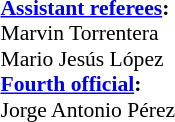<table style="width:100%; font-size:90%;">
<tr>
<td><br><strong><a href='#'>Assistant referees</a>:</strong>
<br>Marvin Torrentera
<br>Mario Jesús López
<br><strong><a href='#'>Fourth official</a>:</strong>
<br>Jorge Antonio Pérez</td>
</tr>
</table>
